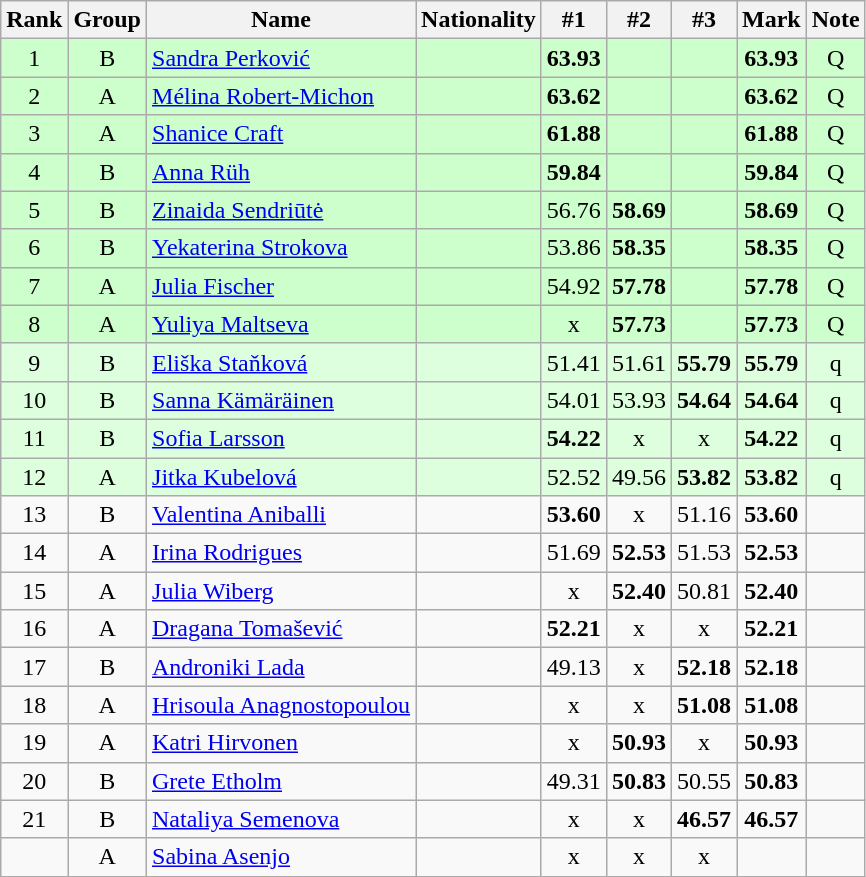<table class="wikitable sortable" style="text-align:center">
<tr>
<th>Rank</th>
<th>Group</th>
<th>Name</th>
<th>Nationality</th>
<th>#1</th>
<th>#2</th>
<th>#3</th>
<th>Mark</th>
<th>Note</th>
</tr>
<tr bgcolor=ccffcc>
<td>1</td>
<td>B</td>
<td align=left><a href='#'>Sandra Perković</a></td>
<td align=left></td>
<td><strong>63.93</strong></td>
<td></td>
<td></td>
<td><strong>63.93</strong></td>
<td>Q</td>
</tr>
<tr bgcolor=ccffcc>
<td>2</td>
<td>A</td>
<td align=left><a href='#'>Mélina Robert-Michon</a></td>
<td align=left></td>
<td><strong>63.62</strong></td>
<td></td>
<td></td>
<td><strong>63.62</strong></td>
<td>Q</td>
</tr>
<tr bgcolor=ccffcc>
<td>3</td>
<td>A</td>
<td align=left><a href='#'>Shanice Craft</a></td>
<td align=left></td>
<td><strong>61.88</strong></td>
<td></td>
<td></td>
<td><strong>61.88</strong></td>
<td>Q</td>
</tr>
<tr bgcolor=ccffcc>
<td>4</td>
<td>B</td>
<td align=left><a href='#'>Anna Rüh</a></td>
<td align=left></td>
<td><strong>59.84</strong></td>
<td></td>
<td></td>
<td><strong>59.84</strong></td>
<td>Q</td>
</tr>
<tr bgcolor=ccffcc>
<td>5</td>
<td>B</td>
<td align=left><a href='#'>Zinaida Sendriūtė</a></td>
<td align=left></td>
<td>56.76</td>
<td><strong>58.69</strong></td>
<td></td>
<td><strong>58.69</strong></td>
<td>Q</td>
</tr>
<tr bgcolor=ccffcc>
<td>6</td>
<td>B</td>
<td align=left><a href='#'>Yekaterina Strokova</a></td>
<td align=left></td>
<td>53.86</td>
<td><strong>58.35</strong></td>
<td></td>
<td><strong>58.35</strong></td>
<td>Q</td>
</tr>
<tr bgcolor=ccffcc>
<td>7</td>
<td>A</td>
<td align=left><a href='#'>Julia Fischer</a></td>
<td align=left></td>
<td>54.92</td>
<td><strong>57.78</strong></td>
<td></td>
<td><strong>57.78</strong></td>
<td>Q</td>
</tr>
<tr bgcolor=ccffcc>
<td>8</td>
<td>A</td>
<td align=left><a href='#'>Yuliya Maltseva</a></td>
<td align=left></td>
<td>x</td>
<td><strong>57.73</strong></td>
<td></td>
<td><strong>57.73</strong></td>
<td>Q</td>
</tr>
<tr bgcolor=ddffdd>
<td>9</td>
<td>B</td>
<td align=left><a href='#'>Eliška Staňková</a></td>
<td align=left></td>
<td>51.41</td>
<td>51.61</td>
<td><strong>55.79</strong></td>
<td><strong>55.79</strong></td>
<td>q</td>
</tr>
<tr bgcolor=ddffdd>
<td>10</td>
<td>B</td>
<td align=left><a href='#'>Sanna Kämäräinen</a></td>
<td align=left></td>
<td>54.01</td>
<td>53.93</td>
<td><strong>54.64</strong></td>
<td><strong>54.64</strong></td>
<td>q</td>
</tr>
<tr bgcolor=ddffdd>
<td>11</td>
<td>B</td>
<td align=left><a href='#'>Sofia Larsson</a></td>
<td align=left></td>
<td><strong>54.22</strong></td>
<td>x</td>
<td>x</td>
<td><strong>54.22</strong></td>
<td>q</td>
</tr>
<tr bgcolor=ddffdd>
<td>12</td>
<td>A</td>
<td align=left><a href='#'>Jitka Kubelová</a></td>
<td align=left></td>
<td>52.52</td>
<td>49.56</td>
<td><strong>53.82</strong></td>
<td><strong>53.82</strong></td>
<td>q</td>
</tr>
<tr>
<td>13</td>
<td>B</td>
<td align=left><a href='#'>Valentina Aniballi</a></td>
<td align=left></td>
<td><strong>53.60</strong></td>
<td>x</td>
<td>51.16</td>
<td><strong>53.60</strong></td>
<td></td>
</tr>
<tr>
<td>14</td>
<td>A</td>
<td align=left><a href='#'>Irina Rodrigues</a></td>
<td align=left></td>
<td>51.69</td>
<td><strong>52.53</strong></td>
<td>51.53</td>
<td><strong>52.53</strong></td>
<td></td>
</tr>
<tr>
<td>15</td>
<td>A</td>
<td align=left><a href='#'>Julia Wiberg</a></td>
<td align=left></td>
<td>x</td>
<td><strong>52.40</strong></td>
<td>50.81</td>
<td><strong>52.40</strong></td>
<td></td>
</tr>
<tr>
<td>16</td>
<td>A</td>
<td align=left><a href='#'>Dragana Tomašević</a></td>
<td align=left></td>
<td><strong>52.21</strong></td>
<td>x</td>
<td>x</td>
<td><strong>52.21</strong></td>
<td></td>
</tr>
<tr>
<td>17</td>
<td>B</td>
<td align=left><a href='#'>Androniki Lada</a></td>
<td align=left></td>
<td>49.13</td>
<td>x</td>
<td><strong>52.18</strong></td>
<td><strong>52.18</strong></td>
<td></td>
</tr>
<tr>
<td>18</td>
<td>A</td>
<td align=left><a href='#'>Hrisoula Anagnostopoulou</a></td>
<td align=left></td>
<td>x</td>
<td>x</td>
<td><strong>51.08</strong></td>
<td><strong>51.08</strong></td>
<td></td>
</tr>
<tr>
<td>19</td>
<td>A</td>
<td align=left><a href='#'>Katri Hirvonen</a></td>
<td align=left></td>
<td>x</td>
<td><strong>50.93</strong></td>
<td>x</td>
<td><strong>50.93</strong></td>
<td></td>
</tr>
<tr>
<td>20</td>
<td>B</td>
<td align=left><a href='#'>Grete Etholm</a></td>
<td align=left></td>
<td>49.31</td>
<td><strong>50.83</strong></td>
<td>50.55</td>
<td><strong>50.83</strong></td>
<td></td>
</tr>
<tr>
<td>21</td>
<td>B</td>
<td align=left><a href='#'>Nataliya Semenova</a></td>
<td align=left></td>
<td>x</td>
<td>x</td>
<td><strong>46.57</strong></td>
<td><strong>46.57</strong></td>
<td></td>
</tr>
<tr>
<td></td>
<td>A</td>
<td align=left><a href='#'>Sabina Asenjo</a></td>
<td align=left></td>
<td>x</td>
<td>x</td>
<td>x</td>
<td><strong></strong></td>
<td></td>
</tr>
</table>
